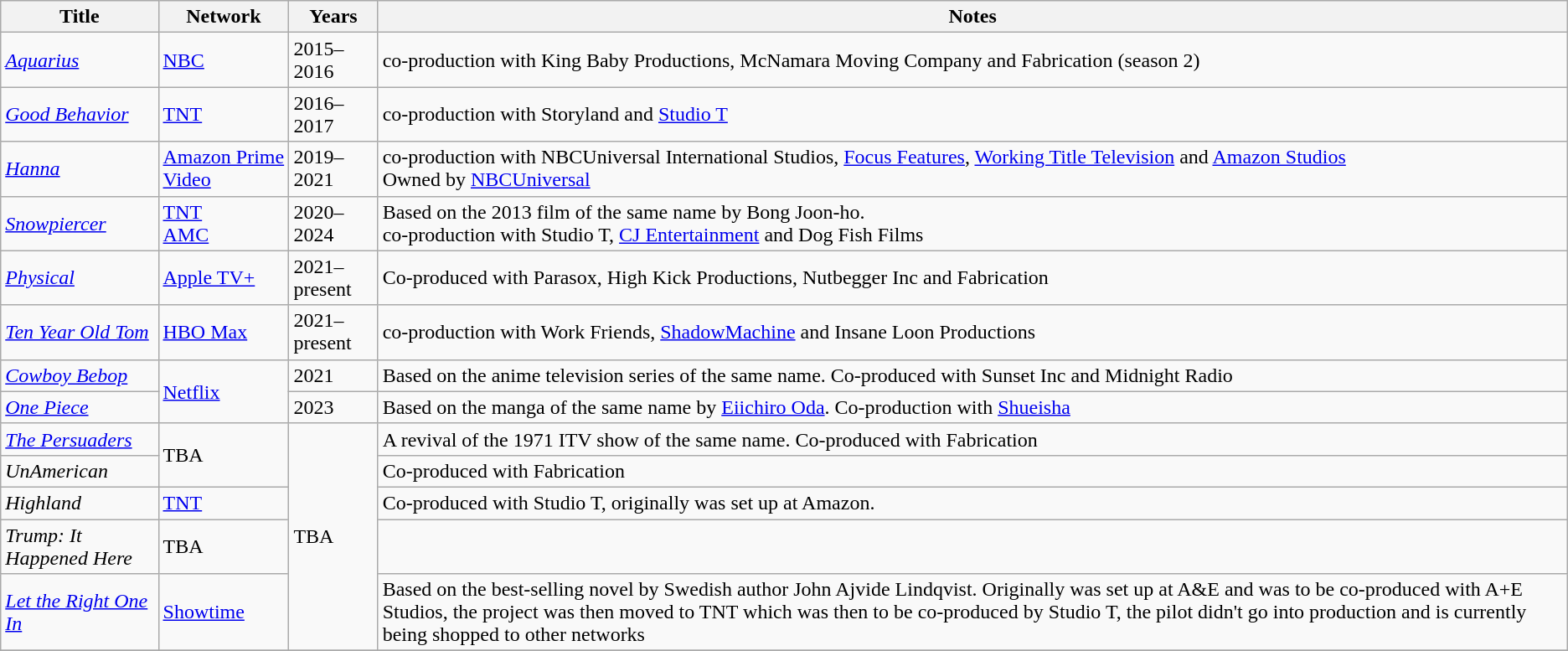<table class="wikitable sortable">
<tr>
<th>Title</th>
<th>Network</th>
<th>Years</th>
<th>Notes</th>
</tr>
<tr>
<td><em><a href='#'>Aquarius</a></em></td>
<td><a href='#'>NBC</a></td>
<td>2015–2016</td>
<td>co-production with King Baby Productions, McNamara Moving Company and Fabrication (season 2)</td>
</tr>
<tr>
<td><em><a href='#'>Good Behavior</a></em></td>
<td><a href='#'>TNT</a></td>
<td>2016–2017</td>
<td>co-production with Storyland and <a href='#'>Studio T</a></td>
</tr>
<tr>
<td><em><a href='#'>Hanna</a></em> </td>
<td><a href='#'>Amazon Prime Video</a></td>
<td>2019–2021</td>
<td>co-production with NBCUniversal International Studios, <a href='#'>Focus Features</a>, <a href='#'>Working Title Television</a> and <a href='#'>Amazon Studios</a><br>Owned by <a href='#'>NBCUniversal</a></td>
</tr>
<tr>
<td><em><a href='#'>Snowpiercer</a></em></td>
<td><a href='#'>TNT</a><br><a href='#'>AMC</a></td>
<td>2020–2024</td>
<td>Based on the 2013 film of the same name by Bong Joon-ho.<br>co-production with Studio T, <a href='#'>CJ Entertainment</a> and Dog Fish Films</td>
</tr>
<tr>
<td><em><a href='#'>Physical</a></em></td>
<td><a href='#'>Apple TV+</a></td>
<td>2021–present</td>
<td>Co-produced with Parasox, High Kick Productions, Nutbegger Inc and Fabrication</td>
</tr>
<tr>
<td><em><a href='#'>Ten Year Old Tom</a></em></td>
<td><a href='#'>HBO Max</a></td>
<td>2021–present</td>
<td>co-production with Work Friends, <a href='#'>ShadowMachine</a> and Insane Loon Productions</td>
</tr>
<tr>
<td><em><a href='#'>Cowboy Bebop</a></em></td>
<td rowspan="2"><a href='#'>Netflix</a></td>
<td>2021</td>
<td>Based on the anime television series of the same name. Co-produced with Sunset Inc and Midnight Radio</td>
</tr>
<tr>
<td><em><a href='#'>One Piece</a></em></td>
<td>2023</td>
<td>Based on the manga of the same name by <a href='#'>Eiichiro Oda</a>. Co-production with <a href='#'>Shueisha</a></td>
</tr>
<tr>
<td><em><a href='#'>The Persuaders</a></em></td>
<td rowspan="2">TBA</td>
<td rowspan="5">TBA</td>
<td>A revival of the 1971 ITV show of the same name. Co-produced with Fabrication</td>
</tr>
<tr>
<td><em>UnAmerican</em></td>
<td>Co-produced with Fabrication</td>
</tr>
<tr>
<td><em>Highland</em></td>
<td><a href='#'>TNT</a></td>
<td>Co-produced with Studio T, originally was set up at Amazon.</td>
</tr>
<tr>
<td><em>Trump: It Happened Here</em></td>
<td>TBA</td>
<td></td>
</tr>
<tr>
<td><em><a href='#'>Let the Right One In</a></em></td>
<td><a href='#'>Showtime</a></td>
<td>Based on the best-selling novel by Swedish author John Ajvide Lindqvist. Originally was set up at A&E and was to be co-produced with A+E Studios, the project was then moved to TNT which was then to be co-produced by Studio T, the pilot didn't go into production and is currently being shopped to other networks</td>
</tr>
<tr>
</tr>
</table>
